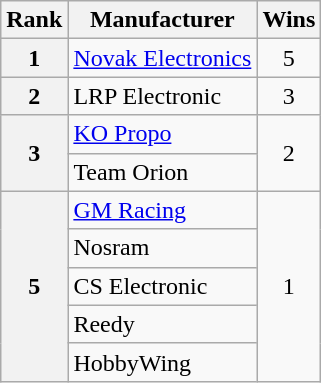<table class="wikitable">
<tr>
<th>Rank</th>
<th>Manufacturer</th>
<th>Wins</th>
</tr>
<tr>
<th>1</th>
<td> <a href='#'>Novak Electronics</a></td>
<td style="text-align:center;">5</td>
</tr>
<tr>
<th>2</th>
<td> LRP Electronic</td>
<td style="text-align:center;">3</td>
</tr>
<tr>
<th rowspan="2">3</th>
<td> <a href='#'>KO Propo</a></td>
<td rowspan="2" style="text-align:center;">2</td>
</tr>
<tr>
<td> Team Orion</td>
</tr>
<tr>
<th rowspan="5">5</th>
<td> <a href='#'>GM Racing</a></td>
<td rowspan="5" style="text-align:center;">1</td>
</tr>
<tr>
<td> Nosram</td>
</tr>
<tr>
<td> CS Electronic</td>
</tr>
<tr>
<td> Reedy</td>
</tr>
<tr>
<td> HobbyWing</td>
</tr>
</table>
